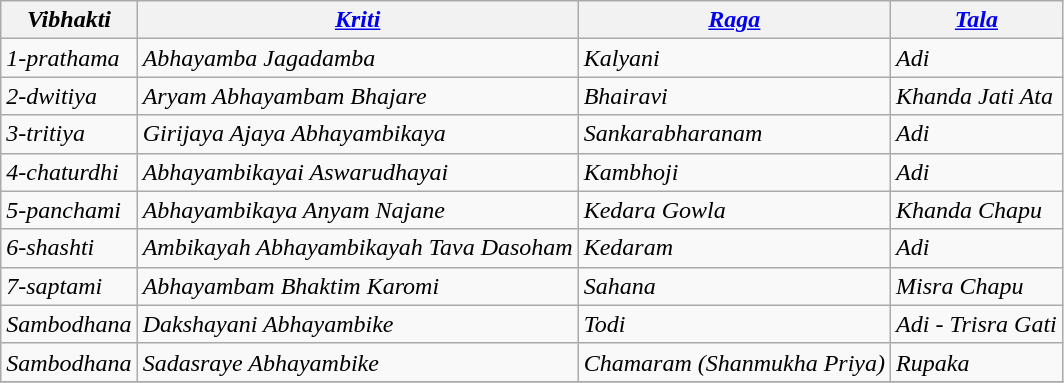<table class="wikitable">
<tr>
<th><em>Vibhakti</em></th>
<th><em><a href='#'>Kriti</a></em></th>
<th><em><a href='#'>Raga</a></em></th>
<th><em><a href='#'>Tala</a></em></th>
</tr>
<tr>
<td><em>1-prathama</em></td>
<td><em>Abhayamba Jagadamba</em></td>
<td><em>Kalyani</em></td>
<td><em>Adi</em></td>
</tr>
<tr>
<td><em>2-dwitiya</em></td>
<td><em>Aryam Abhayambam Bhajare</em></td>
<td><em>Bhairavi</em></td>
<td><em>Khanda Jati Ata</em></td>
</tr>
<tr>
<td><em>3-tritiya</em></td>
<td><em>Girijaya Ajaya Abhayambikaya</em></td>
<td><em>Sankarabharanam</em></td>
<td><em>Adi</em></td>
</tr>
<tr>
<td><em>4-chaturdhi</em></td>
<td><em>Abhayambikayai Aswarudhayai</em></td>
<td><em>Kambhoji</em></td>
<td><em>Adi</em></td>
</tr>
<tr>
<td><em>5-panchami</em></td>
<td><em>Abhayambikaya Anyam Najane</em></td>
<td><em>Kedara Gowla</em></td>
<td><em>Khanda Chapu</em></td>
</tr>
<tr>
<td><em>6-shashti</em></td>
<td><em>Ambikayah Abhayambikayah Tava Dasoham</em></td>
<td><em>Kedaram</em></td>
<td><em>Adi</em></td>
</tr>
<tr>
<td><em>7-saptami</em></td>
<td><em>Abhayambam Bhaktim Karomi</em></td>
<td><em>Sahana</em></td>
<td><em>Misra Chapu</em></td>
</tr>
<tr>
<td><em>Sambodhana</em></td>
<td><em>Dakshayani Abhayambike</em></td>
<td><em>Todi</em></td>
<td><em>Adi - Trisra Gati</em></td>
</tr>
<tr>
<td><em>Sambodhana</em></td>
<td><em>Sadasraye Abhayambike</em></td>
<td><em>Chamaram (Shanmukha Priya)</em></td>
<td><em>Rupaka</em></td>
</tr>
<tr>
</tr>
</table>
